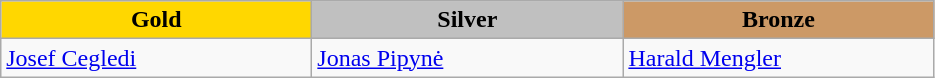<table class="wikitable" style="text-align:left">
<tr align="center">
<td width=200 bgcolor=gold><strong>Gold</strong></td>
<td width=200 bgcolor=silver><strong>Silver</strong></td>
<td width=200 bgcolor=CC9966><strong>Bronze</strong></td>
</tr>
<tr>
<td><a href='#'>Josef Cegledi</a><br><em></em></td>
<td><a href='#'>Jonas Pipynė</a><br><em></em></td>
<td><a href='#'>Harald Mengler</a><br><em></em></td>
</tr>
</table>
